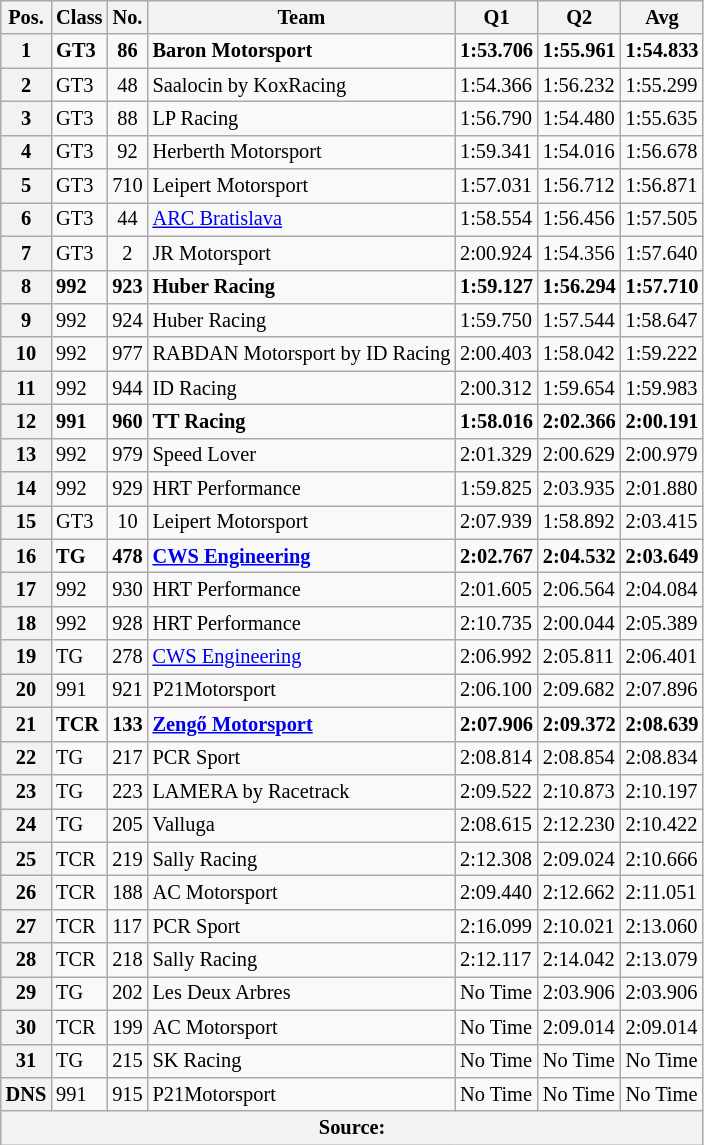<table class="wikitable" style="font-size: 85%;">
<tr>
<th>Pos.</th>
<th>Class</th>
<th>No.</th>
<th>Team</th>
<th>Q1</th>
<th>Q2</th>
<th>Avg</th>
</tr>
<tr>
<th>1</th>
<td><strong>GT3</strong></td>
<td align="center"><strong>86</strong></td>
<td><strong> Baron Motorsport</strong></td>
<td><strong>1:53.706</strong></td>
<td><strong>1:55.961</strong></td>
<td><strong>1:54.833</strong></td>
</tr>
<tr>
<th>2</th>
<td>GT3</td>
<td align="center">48</td>
<td> Saalocin by KoxRacing</td>
<td>1:54.366</td>
<td>1:56.232</td>
<td>1:55.299</td>
</tr>
<tr>
<th>3</th>
<td>GT3</td>
<td align="center">88</td>
<td> LP Racing</td>
<td>1:56.790</td>
<td>1:54.480</td>
<td>1:55.635</td>
</tr>
<tr>
<th>4</th>
<td>GT3</td>
<td align="center">92</td>
<td> Herberth Motorsport</td>
<td>1:59.341</td>
<td>1:54.016</td>
<td>1:56.678</td>
</tr>
<tr>
<th>5</th>
<td>GT3</td>
<td align="center">710</td>
<td> Leipert Motorsport</td>
<td>1:57.031</td>
<td>1:56.712</td>
<td>1:56.871</td>
</tr>
<tr>
<th>6</th>
<td>GT3</td>
<td align="center">44</td>
<td> <a href='#'>ARC Bratislava</a></td>
<td>1:58.554</td>
<td>1:56.456</td>
<td>1:57.505</td>
</tr>
<tr>
<th>7</th>
<td>GT3</td>
<td align="center">2</td>
<td> JR Motorsport</td>
<td>2:00.924</td>
<td>1:54.356</td>
<td>1:57.640</td>
</tr>
<tr>
<th>8</th>
<td><strong>992</strong></td>
<td align="center"><strong>923</strong></td>
<td><strong> Huber Racing</strong></td>
<td><strong>1:59.127</strong></td>
<td><strong>1:56.294</strong></td>
<td><strong>1:57.710</strong></td>
</tr>
<tr>
<th>9</th>
<td>992</td>
<td align="center">924</td>
<td> Huber Racing</td>
<td>1:59.750</td>
<td>1:57.544</td>
<td>1:58.647</td>
</tr>
<tr>
<th>10</th>
<td>992</td>
<td align="center">977</td>
<td> RABDAN Motorsport by ID Racing</td>
<td>2:00.403</td>
<td>1:58.042</td>
<td>1:59.222</td>
</tr>
<tr>
<th>11</th>
<td>992</td>
<td align="center">944</td>
<td> ID Racing</td>
<td>2:00.312</td>
<td>1:59.654</td>
<td>1:59.983</td>
</tr>
<tr>
<th>12</th>
<td><strong>991</strong></td>
<td align="center"><strong>960</strong></td>
<td><strong> TT Racing</strong></td>
<td><strong>1:58.016</strong></td>
<td><strong>2:02.366</strong></td>
<td><strong>2:00.191</strong></td>
</tr>
<tr>
<th>13</th>
<td>992</td>
<td align="center">979</td>
<td> Speed Lover</td>
<td>2:01.329</td>
<td>2:00.629</td>
<td>2:00.979</td>
</tr>
<tr>
<th>14</th>
<td>992</td>
<td align="center">929</td>
<td> HRT Performance</td>
<td>1:59.825</td>
<td>2:03.935</td>
<td>2:01.880</td>
</tr>
<tr>
<th>15</th>
<td>GT3</td>
<td align="center">10</td>
<td> Leipert Motorsport</td>
<td>2:07.939</td>
<td>1:58.892</td>
<td>2:03.415</td>
</tr>
<tr>
<th>16</th>
<td><strong>TG</strong></td>
<td align="center"><strong>478</strong></td>
<td><strong> <a href='#'>CWS Engineering</a></strong></td>
<td><strong>2:02.767</strong></td>
<td><strong>2:04.532</strong></td>
<td><strong>2:03.649</strong></td>
</tr>
<tr>
<th>17</th>
<td>992</td>
<td align="center">930</td>
<td> HRT Performance</td>
<td>2:01.605</td>
<td>2:06.564</td>
<td>2:04.084</td>
</tr>
<tr>
<th>18</th>
<td>992</td>
<td align="center">928</td>
<td> HRT Performance</td>
<td>2:10.735</td>
<td>2:00.044</td>
<td>2:05.389</td>
</tr>
<tr>
<th>19</th>
<td>TG</td>
<td align="center">278</td>
<td> <a href='#'>CWS Engineering</a></td>
<td>2:06.992</td>
<td>2:05.811</td>
<td>2:06.401</td>
</tr>
<tr>
<th>20</th>
<td>991</td>
<td align="center">921</td>
<td> P21Motorsport</td>
<td>2:06.100</td>
<td>2:09.682</td>
<td>2:07.896</td>
</tr>
<tr>
<th>21</th>
<td><strong>TCR</strong></td>
<td align="center"><strong>133</strong></td>
<td><strong> <a href='#'>Zengő Motorsport</a></strong></td>
<td><strong>2:07.906</strong></td>
<td><strong>2:09.372</strong></td>
<td><strong>2:08.639</strong></td>
</tr>
<tr>
<th>22</th>
<td>TG</td>
<td align="center">217</td>
<td> PCR Sport</td>
<td>2:08.814</td>
<td>2:08.854</td>
<td>2:08.834</td>
</tr>
<tr>
<th>23</th>
<td>TG</td>
<td align="center">223</td>
<td> LAMERA by Racetrack</td>
<td>2:09.522</td>
<td>2:10.873</td>
<td>2:10.197</td>
</tr>
<tr>
<th>24</th>
<td>TG</td>
<td align="center">205</td>
<td> Valluga</td>
<td>2:08.615</td>
<td>2:12.230</td>
<td>2:10.422</td>
</tr>
<tr>
<th>25</th>
<td>TCR</td>
<td align="center">219</td>
<td> Sally Racing</td>
<td>2:12.308</td>
<td>2:09.024</td>
<td>2:10.666</td>
</tr>
<tr>
<th>26</th>
<td>TCR</td>
<td align="center">188</td>
<td> AC Motorsport</td>
<td>2:09.440</td>
<td>2:12.662</td>
<td>2:11.051</td>
</tr>
<tr>
<th>27</th>
<td>TCR</td>
<td>117</td>
<td> PCR Sport</td>
<td>2:16.099</td>
<td>2:10.021</td>
<td>2:13.060</td>
</tr>
<tr>
<th>28</th>
<td>TCR</td>
<td>218</td>
<td> Sally Racing</td>
<td>2:12.117</td>
<td>2:14.042</td>
<td>2:13.079</td>
</tr>
<tr>
<th>29</th>
<td>TG</td>
<td>202</td>
<td> Les Deux Arbres</td>
<td>No Time</td>
<td>2:03.906</td>
<td>2:03.906</td>
</tr>
<tr>
<th>30</th>
<td>TCR</td>
<td>199</td>
<td> AC Motorsport</td>
<td>No Time</td>
<td>2:09.014</td>
<td>2:09.014</td>
</tr>
<tr>
<th>31</th>
<td>TG</td>
<td>215</td>
<td> SK Racing</td>
<td>No Time</td>
<td>No Time</td>
<td>No Time</td>
</tr>
<tr>
<th>DNS</th>
<td>991</td>
<td>915</td>
<td> P21Motorsport</td>
<td>No Time</td>
<td>No Time</td>
<td>No Time</td>
</tr>
<tr>
<th colspan="7">Source:</th>
</tr>
</table>
